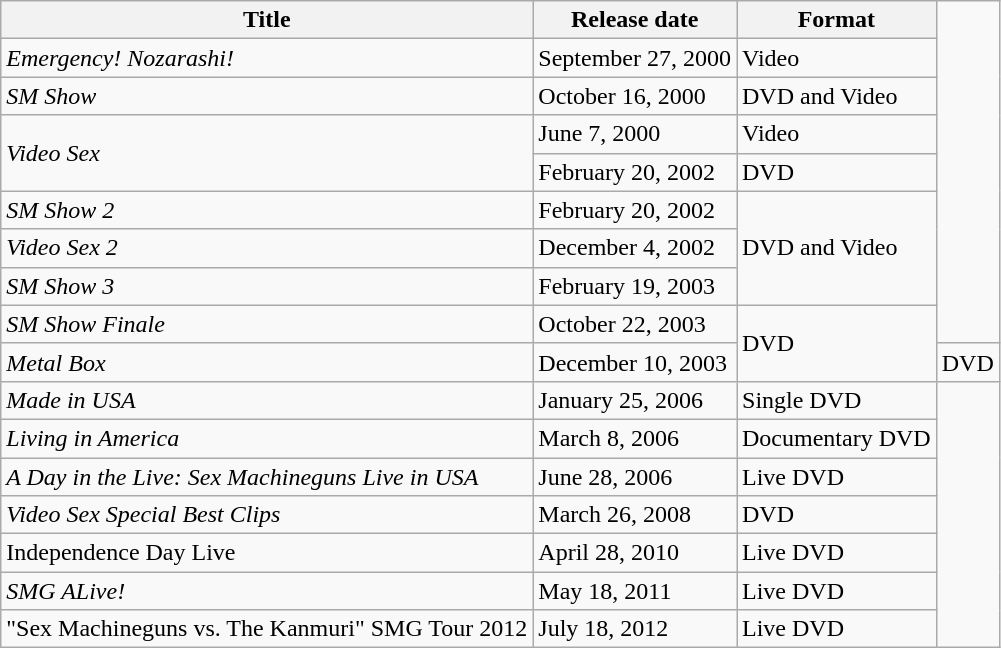<table class="wikitable">
<tr>
<th>Title</th>
<th>Release date</th>
<th>Format</th>
</tr>
<tr>
<td><em>Emergency! Nozarashi!</em></td>
<td>September 27, 2000</td>
<td>Video</td>
</tr>
<tr>
<td><em>SM Show</em></td>
<td>October 16, 2000</td>
<td>DVD and Video</td>
</tr>
<tr>
<td rowspan="2"><em>Video Sex</em></td>
<td>June 7, 2000</td>
<td>Video</td>
</tr>
<tr>
<td>February 20, 2002</td>
<td>DVD</td>
</tr>
<tr>
<td><em>SM Show 2</em></td>
<td>February 20, 2002</td>
<td rowspan="3">DVD and Video</td>
</tr>
<tr>
<td><em>Video Sex 2</em></td>
<td>December 4, 2002</td>
</tr>
<tr>
<td><em>SM Show 3</em></td>
<td>February 19, 2003</td>
</tr>
<tr>
<td><em>SM Show Finale</em></td>
<td>October 22, 2003</td>
<td rowspan="2">DVD</td>
</tr>
<tr>
<td><em>Metal Box</em></td>
<td>December 10, 2003</td>
<td>DVD</td>
</tr>
<tr>
<td><em>Made in USA</em></td>
<td>January 25, 2006</td>
<td>Single DVD</td>
</tr>
<tr>
<td><em>Living in America</em></td>
<td>March 8, 2006</td>
<td>Documentary DVD</td>
</tr>
<tr>
<td><em>A Day in the Live: Sex Machineguns Live in USA</em></td>
<td>June 28, 2006</td>
<td>Live DVD</td>
</tr>
<tr>
<td><em>Video Sex Special Best Clips</em></td>
<td>March 26, 2008</td>
<td>DVD</td>
</tr>
<tr>
<td>Independence Day Live</td>
<td>April 28, 2010</td>
<td>Live DVD</td>
</tr>
<tr>
<td><em>SMG ALive!</em></td>
<td>May 18, 2011</td>
<td>Live DVD</td>
</tr>
<tr>
<td>"Sex Machineguns vs. The Kanmuri" SMG Tour 2012</td>
<td>July 18, 2012</td>
<td>Live DVD</td>
</tr>
</table>
